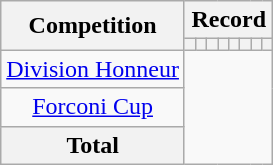<table class="wikitable" style="text-align: center">
<tr>
<th rowspan=2>Competition</th>
<th colspan=8>Record</th>
</tr>
<tr>
<th></th>
<th></th>
<th></th>
<th></th>
<th></th>
<th></th>
<th></th>
<th></th>
</tr>
<tr>
<td><a href='#'>Division Honneur</a><br></td>
</tr>
<tr>
<td><a href='#'>Forconi Cup</a><br></td>
</tr>
<tr>
<th>Total<br></th>
</tr>
</table>
